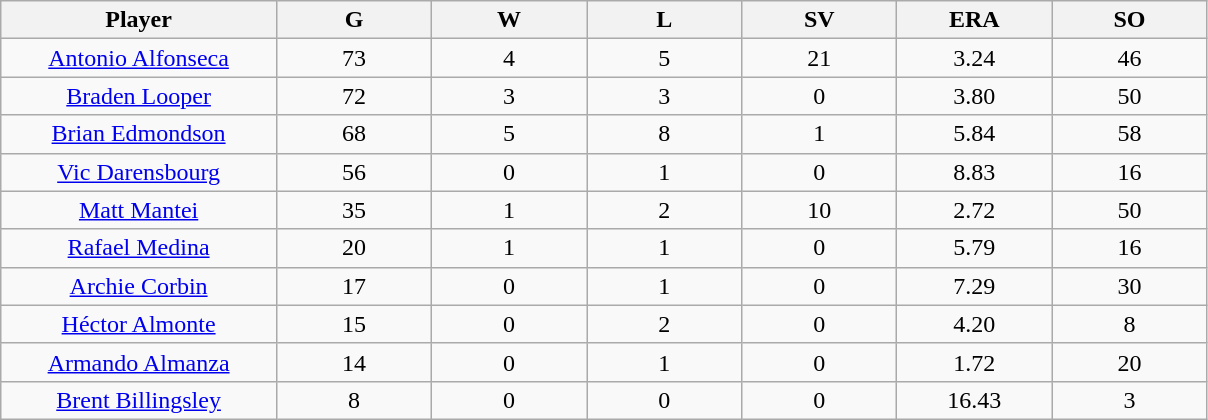<table class="wikitable sortable">
<tr>
<th bgcolor="#DDDDFF" width="16%">Player</th>
<th bgcolor="#DDDDFF" width="9%">G</th>
<th bgcolor="#DDDDFF" width="9%">W</th>
<th bgcolor="#DDDDFF" width="9%">L</th>
<th bgcolor="#DDDDFF" width="9%">SV</th>
<th bgcolor="#DDDDFF" width="9%">ERA</th>
<th bgcolor="#DDDDFF" width="9%">SO</th>
</tr>
<tr align="center">
<td><a href='#'>Antonio Alfonseca</a></td>
<td>73</td>
<td>4</td>
<td>5</td>
<td>21</td>
<td>3.24</td>
<td>46</td>
</tr>
<tr align=center>
<td><a href='#'>Braden Looper</a></td>
<td>72</td>
<td>3</td>
<td>3</td>
<td>0</td>
<td>3.80</td>
<td>50</td>
</tr>
<tr align=center>
<td><a href='#'>Brian Edmondson</a></td>
<td>68</td>
<td>5</td>
<td>8</td>
<td>1</td>
<td>5.84</td>
<td>58</td>
</tr>
<tr align=center>
<td><a href='#'>Vic Darensbourg</a></td>
<td>56</td>
<td>0</td>
<td>1</td>
<td>0</td>
<td>8.83</td>
<td>16</td>
</tr>
<tr align=center>
<td><a href='#'>Matt Mantei</a></td>
<td>35</td>
<td>1</td>
<td>2</td>
<td>10</td>
<td>2.72</td>
<td>50</td>
</tr>
<tr align=center>
<td><a href='#'>Rafael Medina</a></td>
<td>20</td>
<td>1</td>
<td>1</td>
<td>0</td>
<td>5.79</td>
<td>16</td>
</tr>
<tr align=center>
<td><a href='#'>Archie Corbin</a></td>
<td>17</td>
<td>0</td>
<td>1</td>
<td>0</td>
<td>7.29</td>
<td>30</td>
</tr>
<tr align=center>
<td><a href='#'>Héctor Almonte</a></td>
<td>15</td>
<td>0</td>
<td>2</td>
<td>0</td>
<td>4.20</td>
<td>8</td>
</tr>
<tr align=center>
<td><a href='#'>Armando Almanza</a></td>
<td>14</td>
<td>0</td>
<td>1</td>
<td>0</td>
<td>1.72</td>
<td>20</td>
</tr>
<tr align=center>
<td><a href='#'>Brent Billingsley</a></td>
<td>8</td>
<td>0</td>
<td>0</td>
<td>0</td>
<td>16.43</td>
<td>3</td>
</tr>
</table>
